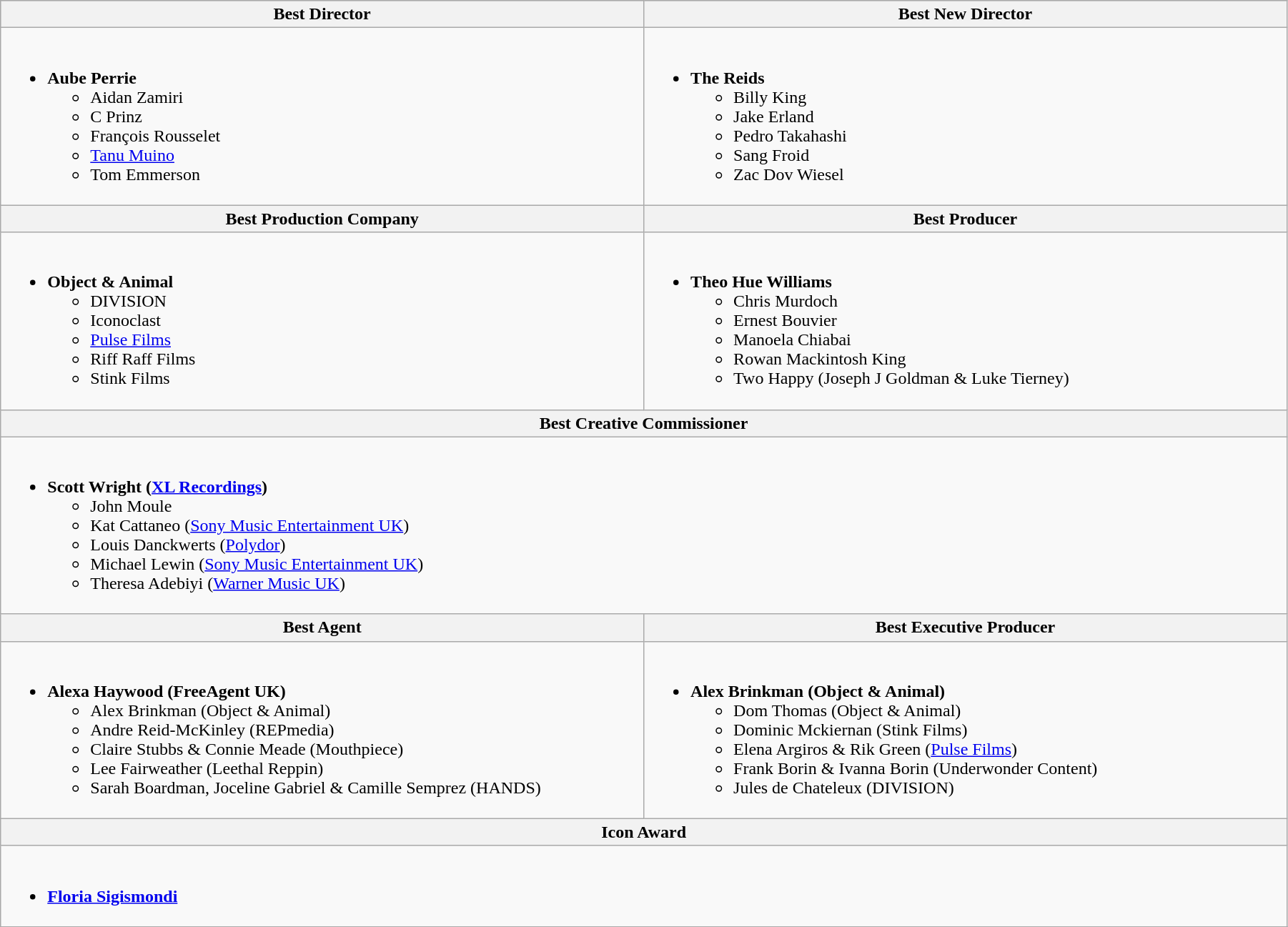<table class="wikitable" style="width:95%">
<tr bgcolor="#bebebe">
<th width="50%">Best Director</th>
<th width="50%">Best New Director</th>
</tr>
<tr>
<td valign="top"><br><ul><li><strong>Aube Perrie</strong><ul><li>Aidan Zamiri</li><li>C Prinz</li><li>François Rousselet</li><li><a href='#'>Tanu Muino</a></li><li>Tom Emmerson</li></ul></li></ul></td>
<td valign="top"><br><ul><li><strong>The Reids</strong><ul><li>Billy King</li><li>Jake Erland</li><li>Pedro Takahashi</li><li>Sang Froid</li><li>Zac Dov Wiesel</li></ul></li></ul></td>
</tr>
<tr>
<th width="50%">Best Production Company</th>
<th width="50%">Best Producer</th>
</tr>
<tr>
<td valign="top"><br><ul><li><strong>Object & Animal</strong><ul><li>DIVISION</li><li>Iconoclast</li><li><a href='#'>Pulse Films</a></li><li>Riff Raff Films</li><li>Stink Films</li></ul></li></ul></td>
<td valign="top"><br><ul><li><strong>Theo Hue Williams</strong><ul><li>Chris Murdoch</li><li>Ernest Bouvier</li><li>Manoela Chiabai</li><li>Rowan Mackintosh King</li><li>Two Happy (Joseph J Goldman & Luke Tierney)</li></ul></li></ul></td>
</tr>
<tr>
<th colspan="2" width="50%">Best Creative Commissioner</th>
</tr>
<tr>
<td colspan="2" valign="top"><br><ul><li><strong>Scott Wright (<a href='#'>XL Recordings</a>)</strong><ul><li>John Moule</li><li>Kat Cattaneo (<a href='#'>Sony Music Entertainment UK</a>)</li><li>Louis Danckwerts (<a href='#'>Polydor</a>)</li><li>Michael Lewin (<a href='#'>Sony Music Entertainment UK</a>)</li><li>Theresa Adebiyi (<a href='#'>Warner Music UK</a>)</li></ul></li></ul></td>
</tr>
<tr>
<th width="50%">Best Agent</th>
<th width="50%">Best Executive Producer</th>
</tr>
<tr>
<td valign="top"><br><ul><li><strong>Alexa Haywood (FreeAgent UK)</strong><ul><li>Alex Brinkman (Object & Animal)</li><li>Andre Reid-McKinley (REPmedia)</li><li>Claire Stubbs & Connie Meade (Mouthpiece)</li><li>Lee Fairweather (Leethal Reppin)</li><li>Sarah Boardman, Joceline Gabriel & Camille Semprez (HANDS)</li></ul></li></ul></td>
<td valign="top"><br><ul><li><strong>Alex Brinkman (Object & Animal)</strong><ul><li>Dom Thomas (Object & Animal)</li><li>Dominic Mckiernan (Stink Films)</li><li>Elena Argiros & Rik Green (<a href='#'>Pulse Films</a>)</li><li>Frank Borin & Ivanna Borin (Underwonder Content)</li><li>Jules de Chateleux (DIVISION)</li></ul></li></ul></td>
</tr>
<tr>
<th colspan="2" width="50%">Icon Award</th>
</tr>
<tr>
<td colspan="2" valign="top"><br><ul><li><strong><a href='#'>Floria Sigismondi</a></strong></li></ul></td>
</tr>
<tr>
</tr>
</table>
